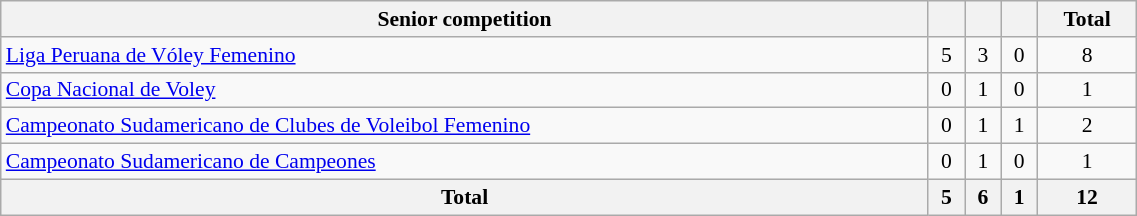<table class="wikitable" width=60% style="font-size:90%; text-align:center;">
<tr>
<th>Senior competition</th>
<th></th>
<th></th>
<th></th>
<th>Total</th>
</tr>
<tr>
<td align=left><a href='#'>Liga Peruana de Vóley Femenino</a></td>
<td>5</td>
<td>3</td>
<td>0</td>
<td>8</td>
</tr>
<tr>
<td align=left><a href='#'>Copa Nacional de Voley</a></td>
<td>0</td>
<td>1</td>
<td>0</td>
<td>1</td>
</tr>
<tr>
<td align=left><a href='#'>Campeonato Sudamericano de Clubes de Voleibol Femenino</a></td>
<td>0</td>
<td>1</td>
<td>1</td>
<td>2</td>
</tr>
<tr>
<td align=left><a href='#'>Campeonato Sudamericano de Campeones</a></td>
<td>0</td>
<td>1</td>
<td>0</td>
<td>1</td>
</tr>
<tr>
<th>Total</th>
<th>5</th>
<th>6</th>
<th>1</th>
<th>12</th>
</tr>
</table>
